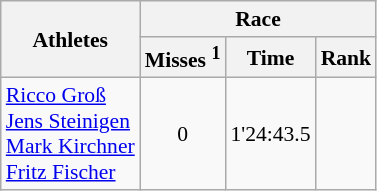<table class="wikitable" border="1" style="font-size:90%">
<tr>
<th rowspan=2>Athletes</th>
<th colspan=3>Race</th>
</tr>
<tr>
<th>Misses <sup>1</sup></th>
<th>Time</th>
<th>Rank</th>
</tr>
<tr>
<td><a href='#'>Ricco Groß</a><br><a href='#'>Jens Steinigen</a><br><a href='#'>Mark Kirchner</a><br><a href='#'>Fritz Fischer</a></td>
<td align=center>0</td>
<td align=center>1'24:43.5</td>
<td align=center></td>
</tr>
</table>
